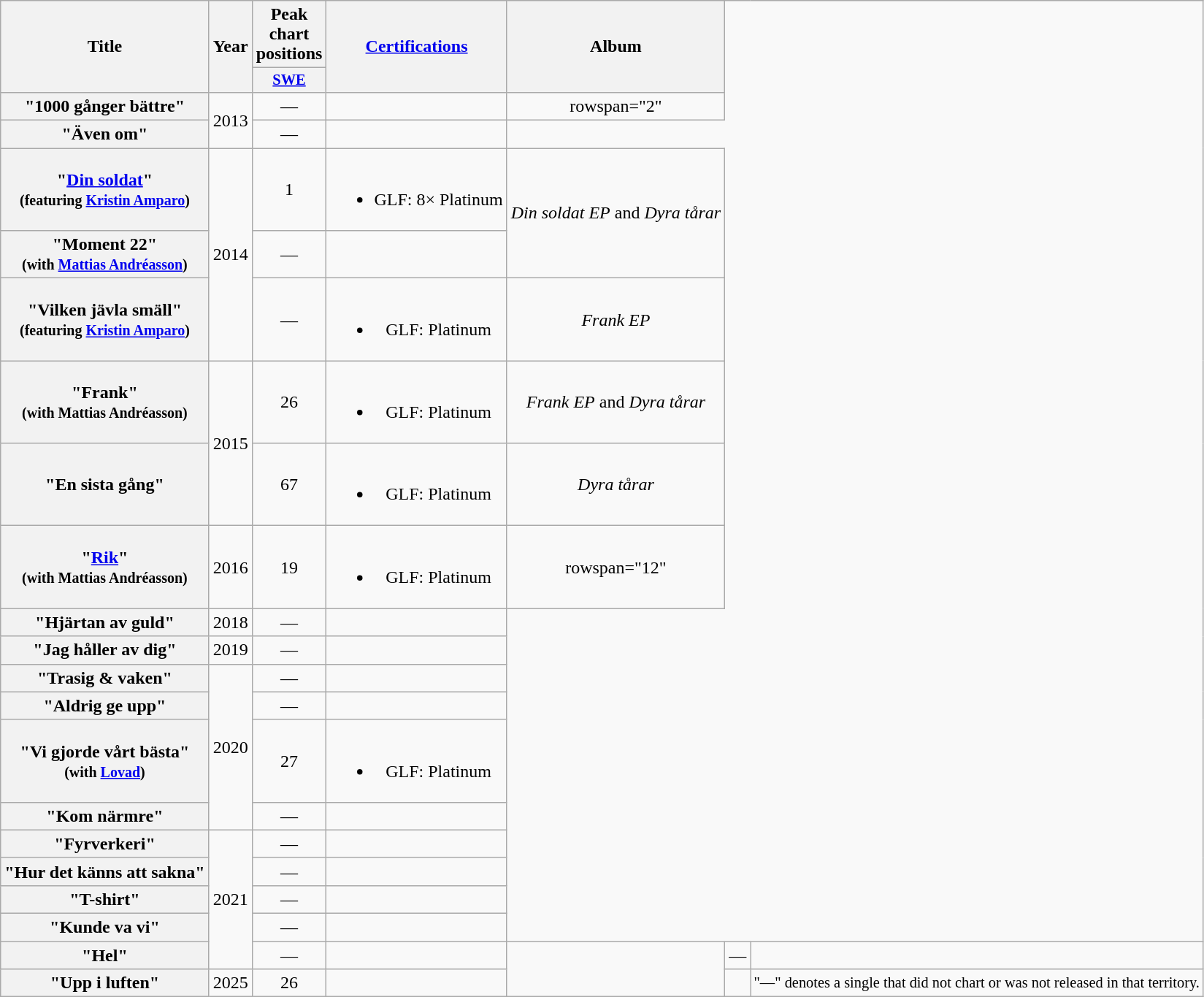<table class="wikitable plainrowheaders" style="text-align:center;">
<tr>
<th scope="col" rowspan="2">Title</th>
<th scope="col" rowspan="2">Year</th>
<th scope="col" colspan="1">Peak chart positions</th>
<th scope="col" rowspan="2"><a href='#'>Certifications</a></th>
<th scope="col" rowspan="2">Album</th>
</tr>
<tr>
<th scope="col" style="width:3em;font-size:85%;"><a href='#'>SWE</a><br></th>
</tr>
<tr>
<th scope="row">"1000 gånger bättre"</th>
<td rowspan="2">2013</td>
<td>—</td>
<td></td>
<td>rowspan="2" </td>
</tr>
<tr>
<th scope="row">"Även om"</th>
<td>—</td>
<td></td>
</tr>
<tr>
<th scope="row">"<a href='#'>Din soldat</a>" <br><small>(featuring <a href='#'>Kristin Amparo</a>)</small></th>
<td rowspan="3">2014</td>
<td>1</td>
<td><br><ul><li>GLF: 8× Platinum</li></ul></td>
<td rowspan="2"><em>Din soldat EP</em> and <em>Dyra tårar</em></td>
</tr>
<tr>
<th scope="row">"Moment 22" <br><small>(with <a href='#'>Mattias Andréasson</a>)</small></th>
<td>—</td>
<td></td>
</tr>
<tr>
<th scope="row">"Vilken jävla smäll" <br><small>(featuring <a href='#'>Kristin Amparo</a>)</small></th>
<td>—</td>
<td><br><ul><li>GLF: Platinum</li></ul></td>
<td><em>Frank EP</em></td>
</tr>
<tr>
<th scope="row">"Frank" <br><small>(with Mattias Andréasson)</small></th>
<td rowspan="2">2015</td>
<td>26</td>
<td><br><ul><li>GLF: Platinum</li></ul></td>
<td><em>Frank EP</em> and <em>Dyra tårar</em></td>
</tr>
<tr>
<th scope="row">"En sista gång"</th>
<td>67</td>
<td><br><ul><li>GLF: Platinum</li></ul></td>
<td><em>Dyra tårar</em></td>
</tr>
<tr>
<th scope="row">"<a href='#'>Rik</a>" <br><small>(with Mattias Andréasson)</small></th>
<td>2016</td>
<td>19</td>
<td><br><ul><li>GLF: Platinum</li></ul></td>
<td>rowspan="12" </td>
</tr>
<tr>
<th scope="row">"Hjärtan av guld"<br></th>
<td>2018</td>
<td>—</td>
<td></td>
</tr>
<tr>
<th scope="row">"Jag håller av dig"<br></th>
<td>2019</td>
<td>—</td>
<td></td>
</tr>
<tr>
<th scope="row">"Trasig & vaken"<br></th>
<td rowspan="4">2020</td>
<td>—</td>
<td></td>
</tr>
<tr>
<th scope="row">"Aldrig ge upp"<br></th>
<td>—</td>
<td></td>
</tr>
<tr>
<th scope="row">"Vi gjorde vårt bästa" <br><small>(with <a href='#'>Lovad</a>)</small></th>
<td>27<br></td>
<td><br><ul><li>GLF: Platinum</li></ul></td>
</tr>
<tr>
<th scope="row">"Kom närmre"<br></th>
<td>—</td>
<td></td>
</tr>
<tr>
<th scope="row">"Fyrverkeri"<br></th>
<td rowspan="5">2021</td>
<td>—</td>
<td></td>
</tr>
<tr>
<th scope="row">"Hur det känns att sakna"</th>
<td>—</td>
<td></td>
</tr>
<tr>
<th scope="row">"T-shirt"<br></th>
<td>—</td>
<td></td>
</tr>
<tr>
<th scope="row">"Kunde va vi"</th>
<td>—</td>
<td></td>
</tr>
<tr>
<th scope="row">"Hel"</th>
<td>—</td>
<td></td>
<td rowspan="5"></td>
<td>—</td>
<td></td>
</tr>
<tr>
<th scope="row">"Upp i luften"</th>
<td>2025</td>
<td>26</td>
<td></td>
<td></td>
<td colspan="11" style="font-size:85%">"—" denotes a single that did not chart or was not released in that territory.</td>
</tr>
</table>
